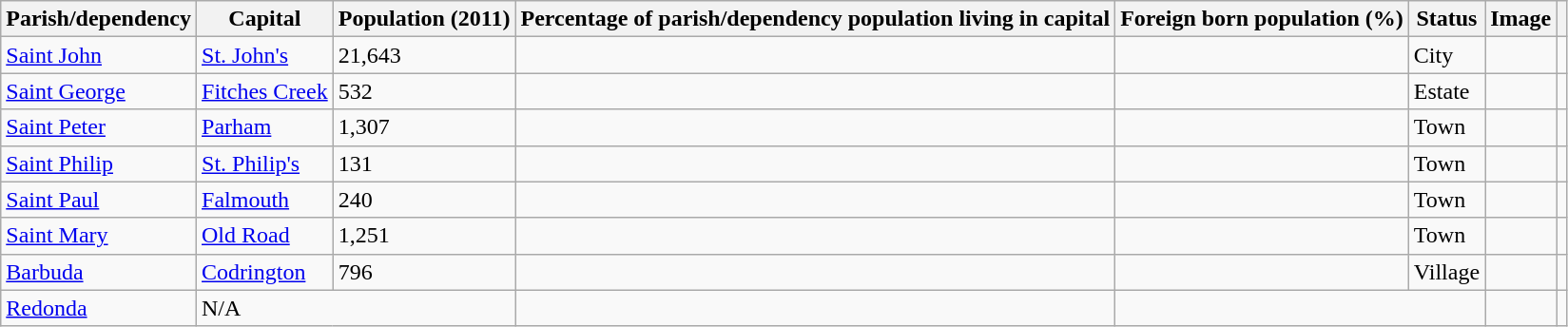<table class="wikitable sortable">
<tr>
<th>Parish/dependency</th>
<th>Capital</th>
<th>Population (2011)</th>
<th>Percentage of parish/dependency population living in capital</th>
<th>Foreign born population (%)</th>
<th>Status</th>
<th>Image</th>
<th></th>
</tr>
<tr>
<td><a href='#'>Saint John</a></td>
<td><a href='#'>St. John's</a></td>
<td>21,643</td>
<td></td>
<td></td>
<td>City</td>
<td></td>
<td></td>
</tr>
<tr>
<td><a href='#'>Saint George</a></td>
<td><a href='#'>Fitches Creek</a></td>
<td>532</td>
<td></td>
<td></td>
<td>Estate</td>
<td></td>
<td></td>
</tr>
<tr>
<td><a href='#'>Saint Peter</a></td>
<td><a href='#'>Parham</a></td>
<td>1,307</td>
<td></td>
<td></td>
<td>Town</td>
<td></td>
<td><strong></strong></td>
</tr>
<tr>
<td><a href='#'>Saint Philip</a></td>
<td><a href='#'>St. Philip's</a></td>
<td>131</td>
<td></td>
<td></td>
<td>Town</td>
<td></td>
<td></td>
</tr>
<tr>
<td><a href='#'>Saint Paul</a></td>
<td><a href='#'>Falmouth</a></td>
<td>240</td>
<td></td>
<td></td>
<td>Town</td>
<td></td>
<td></td>
</tr>
<tr>
<td><a href='#'>Saint Mary</a></td>
<td><a href='#'>Old Road</a></td>
<td>1,251</td>
<td></td>
<td></td>
<td>Town</td>
<td></td>
<td></td>
</tr>
<tr>
<td><a href='#'>Barbuda</a></td>
<td><a href='#'>Codrington</a></td>
<td>796</td>
<td></td>
<td></td>
<td>Village</td>
<td></td>
<td></td>
</tr>
<tr>
<td><a href='#'>Redonda</a></td>
<td colspan="2">N/A</td>
<td></td>
<td colspan="2"></td>
<td></td>
<td></td>
</tr>
</table>
